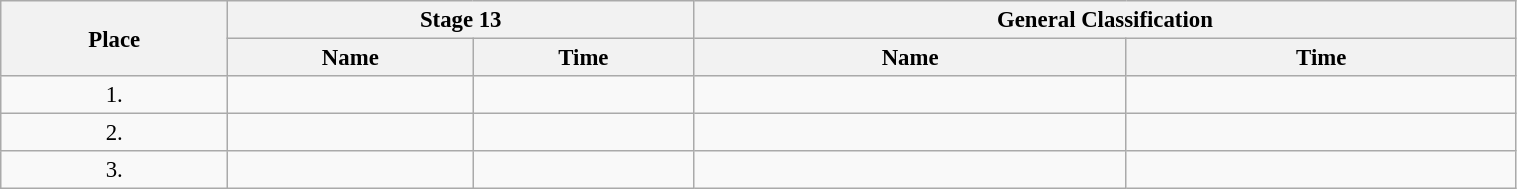<table class=wikitable style="font-size:95%" width="80%">
<tr>
<th rowspan="2">Place</th>
<th colspan="2">Stage 13</th>
<th colspan="2">General Classification</th>
</tr>
<tr>
<th>Name</th>
<th>Time</th>
<th>Name</th>
<th>Time</th>
</tr>
<tr>
<td align="center">1.</td>
<td></td>
<td></td>
<td></td>
<td></td>
</tr>
<tr>
<td align="center">2.</td>
<td></td>
<td></td>
<td></td>
<td></td>
</tr>
<tr>
<td align="center">3.</td>
<td></td>
<td></td>
<td></td>
<td></td>
</tr>
</table>
